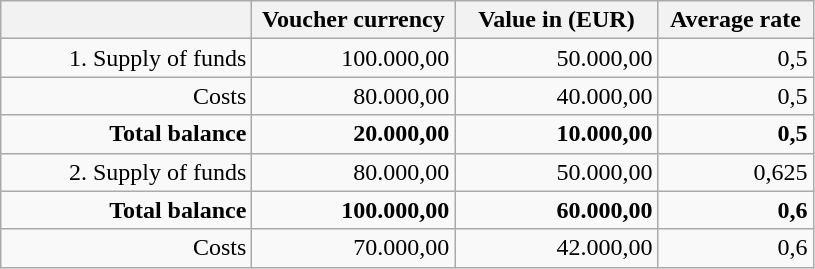<table class="wikitable" style="text-align:right">
<tr>
<th style="width: 10em"></th>
<th style="width: 8em">Voucher currency</th>
<th style="width: 8em">Value in (EUR)</th>
<th style="width: 6em">Average rate</th>
</tr>
<tr>
<td>1. Supply of funds</td>
<td>100.000,00</td>
<td>50.000,00</td>
<td>0,5</td>
</tr>
<tr>
<td>Costs</td>
<td>80.000,00</td>
<td>40.000,00</td>
<td>0,5</td>
</tr>
<tr>
<td><strong>Total balance</strong></td>
<td><strong>20.000,00</strong></td>
<td><strong>10.000,00</strong></td>
<td><strong>0,5</strong></td>
</tr>
<tr>
<td>2. Supply of funds</td>
<td>80.000,00</td>
<td>50.000,00</td>
<td>0,625</td>
</tr>
<tr>
<td><strong>Total balance</strong></td>
<td><strong>100.000,00</strong></td>
<td><strong>60.000,00</strong></td>
<td><strong>0,6</strong></td>
</tr>
<tr>
<td>Costs</td>
<td>70.000,00</td>
<td>42.000,00</td>
<td>0,6</td>
</tr>
</table>
